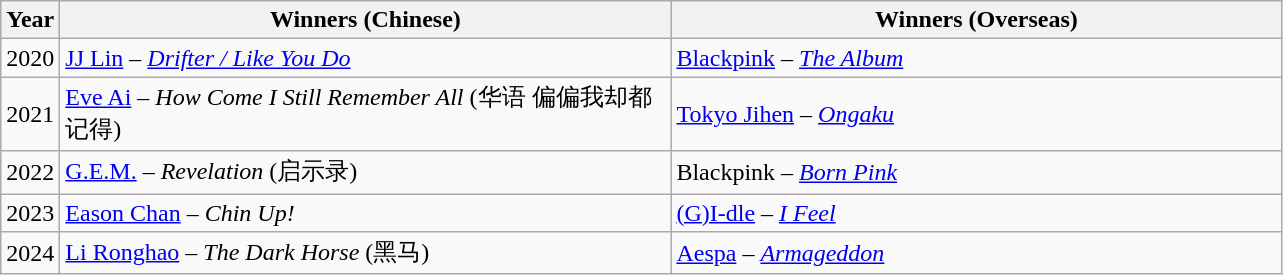<table class="wikitable">
<tr>
<th>Year</th>
<th style="width:25em;">Winners (Chinese)</th>
<th style="width:25em;">Winners (Overseas)</th>
</tr>
<tr>
<td>2020</td>
<td><a href='#'>JJ Lin</a> – <em><a href='#'>Drifter / Like You Do</a></em></td>
<td><a href='#'>Blackpink</a> – <em><a href='#'>The Album</a></em></td>
</tr>
<tr>
<td>2021</td>
<td><a href='#'>Eve Ai</a> – <em>How Come I Still Remember All</em> (华语 偏偏我却都记得)</td>
<td><a href='#'>Tokyo Jihen</a> – <em><a href='#'>Ongaku</a></em></td>
</tr>
<tr>
<td>2022</td>
<td><a href='#'>G.E.M.</a> – <em>Revelation</em> (启示录)</td>
<td>Blackpink – <em><a href='#'>Born Pink</a></em></td>
</tr>
<tr>
<td>2023</td>
<td><a href='#'>Eason Chan</a> – <em>Chin Up!</em></td>
<td><a href='#'>(G)I-dle</a> – <em><a href='#'>I Feel</a></em></td>
</tr>
<tr>
<td>2024</td>
<td><a href='#'>Li Ronghao</a> – <em>The Dark Horse</em> (黑马)</td>
<td><a href='#'>Aespa</a> – <em><a href='#'>Armageddon</a></em></td>
</tr>
</table>
